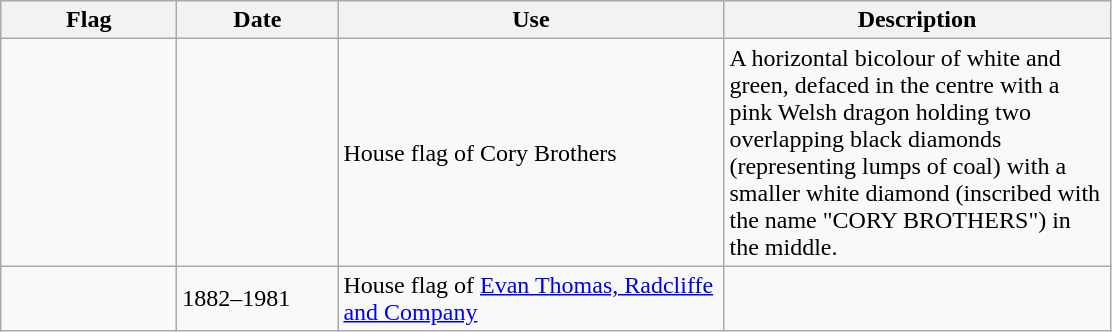<table class="wikitable">
<tr style="background:#efefef;">
<th style="width:110px;">Flag</th>
<th style="width:100px;">Date</th>
<th style="width:250px;">Use</th>
<th style="width:250px;">Description</th>
</tr>
<tr>
<td></td>
<td></td>
<td>House flag of Cory Brothers</td>
<td>A horizontal bicolour of white and green, defaced in the centre with a pink Welsh dragon holding two overlapping black diamonds (representing lumps of coal) with a smaller white diamond (inscribed with the name "CORY BROTHERS") in the middle.</td>
</tr>
<tr>
<td></td>
<td>1882–1981</td>
<td>House flag of <a href='#'>Evan Thomas, Radcliffe and Company</a></td>
<td></td>
</tr>
</table>
